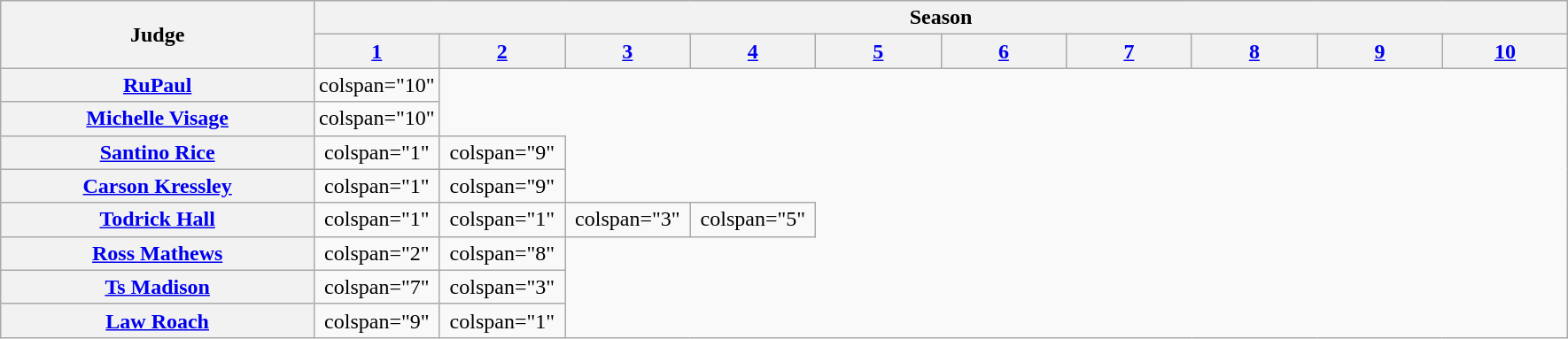<table class="wikitable plainrowheaders" style="text-align:center">
<tr>
<th rowspan="2" style="width:20%;" scope="col">Judge</th>
<th colspan="10">Season</th>
</tr>
<tr>
<th style="width:8%;" scope="colspan"><a href='#'>1</a></th>
<th style="width:8%;" scope="colspan"><a href='#'>2</a></th>
<th style="width:8%;" scope="colspan"><a href='#'>3</a></th>
<th style="width:8%;" scope="colspan"><a href='#'>4</a></th>
<th style="width:8%;" scope="colspan"><a href='#'>5</a></th>
<th style="width:8%;" scope="colspan"><a href='#'>6</a></th>
<th style="width:8%;" scope="colspan"><a href='#'>7</a></th>
<th style="width:8%;" scope="colspan"><a href='#'>8</a></th>
<th style="width:8%;" scope="colspan"><a href='#'>9</a></th>
<th style="width:8%;" scope="colspan"><a href='#'>10</a></th>
</tr>
<tr>
<th scope="row"><a href='#'>RuPaul</a></th>
<td>colspan="10" </td>
</tr>
<tr>
<th scope="row"><a href='#'>Michelle Visage</a></th>
<td>colspan="10" </td>
</tr>
<tr>
<th scope="row"><a href='#'>Santino Rice</a></th>
<td>colspan="1" </td>
<td>colspan="9" </td>
</tr>
<tr>
<th scope="row"><a href='#'>Carson Kressley</a></th>
<td>colspan="1" </td>
<td>colspan="9" </td>
</tr>
<tr>
<th scope="row"><a href='#'>Todrick Hall</a></th>
<td>colspan="1" </td>
<td>colspan="1" </td>
<td>colspan="3" </td>
<td>colspan="5" </td>
</tr>
<tr>
<th scope="row"><a href='#'>Ross Mathews</a></th>
<td>colspan="2" </td>
<td>colspan="8" </td>
</tr>
<tr>
<th scope="row"><a href='#'>Ts Madison</a></th>
<td>colspan="7" </td>
<td>colspan="3" </td>
</tr>
<tr>
<th scope="row"><a href='#'>Law Roach</a></th>
<td>colspan="9" </td>
<td>colspan="1" </td>
</tr>
</table>
